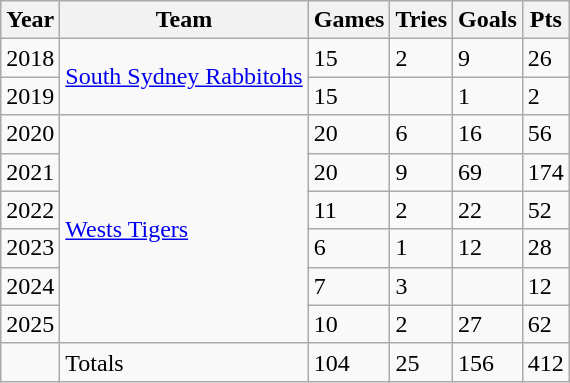<table class="wikitable">
<tr>
<th>Year</th>
<th>Team</th>
<th>Games</th>
<th>Tries</th>
<th>Goals</th>
<th>Pts</th>
</tr>
<tr>
<td>2018</td>
<td rowspan="2"> <a href='#'>South Sydney Rabbitohs</a></td>
<td>15</td>
<td>2</td>
<td>9</td>
<td>26</td>
</tr>
<tr>
<td>2019</td>
<td>15</td>
<td></td>
<td>1</td>
<td>2</td>
</tr>
<tr>
<td>2020</td>
<td rowspan="6"> <a href='#'>Wests Tigers</a></td>
<td>20</td>
<td>6</td>
<td>16</td>
<td>56</td>
</tr>
<tr>
<td>2021</td>
<td>20</td>
<td>9</td>
<td>69</td>
<td>174</td>
</tr>
<tr>
<td>2022</td>
<td>11</td>
<td>2</td>
<td>22</td>
<td>52</td>
</tr>
<tr>
<td>2023</td>
<td>6</td>
<td>1</td>
<td>12</td>
<td>28</td>
</tr>
<tr>
<td>2024</td>
<td>7</td>
<td>3</td>
<td></td>
<td>12</td>
</tr>
<tr>
<td>2025</td>
<td>10</td>
<td>2</td>
<td>27</td>
<td>62</td>
</tr>
<tr>
<td></td>
<td>Totals</td>
<td>104</td>
<td>25</td>
<td>156</td>
<td>412</td>
</tr>
</table>
